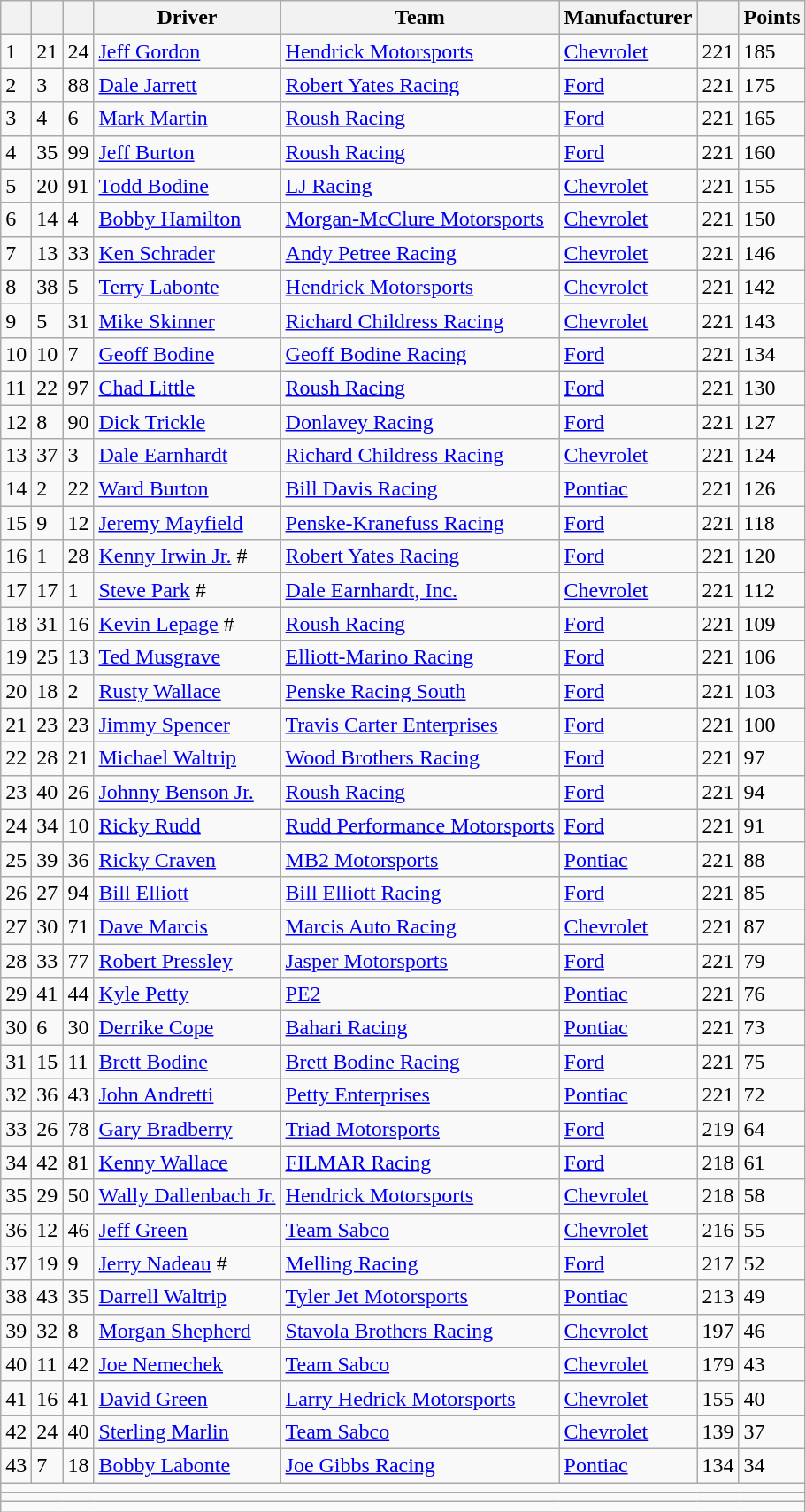<table class="wikitable" border="1">
<tr>
<th scope="col"></th>
<th scope="col"></th>
<th scope="col"></th>
<th scope="col">Driver</th>
<th scope="col">Team</th>
<th scope="col">Manufacturer</th>
<th scope="col"></th>
<th scope="col">Points</th>
</tr>
<tr>
<td scope="row">1</td>
<td>21</td>
<td>24</td>
<td><a href='#'>Jeff Gordon</a></td>
<td><a href='#'>Hendrick Motorsports</a></td>
<td><a href='#'>Chevrolet</a></td>
<td>221</td>
<td>185</td>
</tr>
<tr>
<td scope="row">2</td>
<td>3</td>
<td>88</td>
<td><a href='#'>Dale Jarrett</a></td>
<td><a href='#'>Robert Yates Racing</a></td>
<td><a href='#'>Ford</a></td>
<td>221</td>
<td>175</td>
</tr>
<tr>
<td scope="row">3</td>
<td>4</td>
<td>6</td>
<td><a href='#'>Mark Martin</a></td>
<td><a href='#'>Roush Racing</a></td>
<td><a href='#'>Ford</a></td>
<td>221</td>
<td>165</td>
</tr>
<tr>
<td scope="row">4</td>
<td>35</td>
<td>99</td>
<td><a href='#'>Jeff Burton</a></td>
<td><a href='#'>Roush Racing</a></td>
<td><a href='#'>Ford</a></td>
<td>221</td>
<td>160</td>
</tr>
<tr>
<td scope="row">5</td>
<td>20</td>
<td>91</td>
<td><a href='#'>Todd Bodine</a></td>
<td><a href='#'>LJ Racing</a></td>
<td><a href='#'>Chevrolet</a></td>
<td>221</td>
<td>155</td>
</tr>
<tr>
<td scope="row">6</td>
<td>14</td>
<td>4</td>
<td><a href='#'>Bobby Hamilton</a></td>
<td><a href='#'>Morgan-McClure Motorsports</a></td>
<td><a href='#'>Chevrolet</a></td>
<td>221</td>
<td>150</td>
</tr>
<tr>
<td scope="row">7</td>
<td>13</td>
<td>33</td>
<td><a href='#'>Ken Schrader</a></td>
<td><a href='#'>Andy Petree Racing</a></td>
<td><a href='#'>Chevrolet</a></td>
<td>221</td>
<td>146</td>
</tr>
<tr>
<td scope="row">8</td>
<td>38</td>
<td>5</td>
<td><a href='#'>Terry Labonte</a></td>
<td><a href='#'>Hendrick Motorsports</a></td>
<td><a href='#'>Chevrolet</a></td>
<td>221</td>
<td>142</td>
</tr>
<tr>
<td scope="row">9</td>
<td>5</td>
<td>31</td>
<td><a href='#'>Mike Skinner</a></td>
<td><a href='#'>Richard Childress Racing</a></td>
<td><a href='#'>Chevrolet</a></td>
<td>221</td>
<td>143</td>
</tr>
<tr>
<td scope="row">10</td>
<td>10</td>
<td>7</td>
<td><a href='#'>Geoff Bodine</a></td>
<td><a href='#'>Geoff Bodine Racing</a></td>
<td><a href='#'>Ford</a></td>
<td>221</td>
<td>134</td>
</tr>
<tr>
<td scope="row">11</td>
<td>22</td>
<td>97</td>
<td><a href='#'>Chad Little</a></td>
<td><a href='#'>Roush Racing</a></td>
<td><a href='#'>Ford</a></td>
<td>221</td>
<td>130</td>
</tr>
<tr>
<td scope="row">12</td>
<td>8</td>
<td>90</td>
<td><a href='#'>Dick Trickle</a></td>
<td><a href='#'>Donlavey Racing</a></td>
<td><a href='#'>Ford</a></td>
<td>221</td>
<td>127</td>
</tr>
<tr>
<td scope="row">13</td>
<td>37</td>
<td>3</td>
<td><a href='#'>Dale Earnhardt</a></td>
<td><a href='#'>Richard Childress Racing</a></td>
<td><a href='#'>Chevrolet</a></td>
<td>221</td>
<td>124</td>
</tr>
<tr>
<td scope="row">14</td>
<td>2</td>
<td>22</td>
<td><a href='#'>Ward Burton</a></td>
<td><a href='#'>Bill Davis Racing</a></td>
<td><a href='#'>Pontiac</a></td>
<td>221</td>
<td>126</td>
</tr>
<tr>
<td scope="row">15</td>
<td>9</td>
<td>12</td>
<td><a href='#'>Jeremy Mayfield</a></td>
<td><a href='#'>Penske-Kranefuss Racing</a></td>
<td><a href='#'>Ford</a></td>
<td>221</td>
<td>118</td>
</tr>
<tr>
<td scope="row">16</td>
<td>1</td>
<td>28</td>
<td><a href='#'>Kenny Irwin Jr.</a> #</td>
<td><a href='#'>Robert Yates Racing</a></td>
<td><a href='#'>Ford</a></td>
<td>221</td>
<td>120</td>
</tr>
<tr>
<td scope="row">17</td>
<td>17</td>
<td>1</td>
<td><a href='#'>Steve Park</a> #</td>
<td><a href='#'>Dale Earnhardt, Inc.</a></td>
<td><a href='#'>Chevrolet</a></td>
<td>221</td>
<td>112</td>
</tr>
<tr>
<td scope="row">18</td>
<td>31</td>
<td>16</td>
<td><a href='#'>Kevin Lepage</a> #</td>
<td><a href='#'>Roush Racing</a></td>
<td><a href='#'>Ford</a></td>
<td>221</td>
<td>109</td>
</tr>
<tr>
<td scope="row">19</td>
<td>25</td>
<td>13</td>
<td><a href='#'>Ted Musgrave</a></td>
<td><a href='#'>Elliott-Marino Racing</a></td>
<td><a href='#'>Ford</a></td>
<td>221</td>
<td>106</td>
</tr>
<tr>
<td scope="row">20</td>
<td>18</td>
<td>2</td>
<td><a href='#'>Rusty Wallace</a></td>
<td><a href='#'>Penske Racing South</a></td>
<td><a href='#'>Ford</a></td>
<td>221</td>
<td>103</td>
</tr>
<tr>
<td scope="row">21</td>
<td>23</td>
<td>23</td>
<td><a href='#'>Jimmy Spencer</a></td>
<td><a href='#'>Travis Carter Enterprises</a></td>
<td><a href='#'>Ford</a></td>
<td>221</td>
<td>100</td>
</tr>
<tr>
<td scope="row">22</td>
<td>28</td>
<td>21</td>
<td><a href='#'>Michael Waltrip</a></td>
<td><a href='#'>Wood Brothers Racing</a></td>
<td><a href='#'>Ford</a></td>
<td>221</td>
<td>97</td>
</tr>
<tr>
<td scope="row">23</td>
<td>40</td>
<td>26</td>
<td><a href='#'>Johnny Benson Jr.</a></td>
<td><a href='#'>Roush Racing</a></td>
<td><a href='#'>Ford</a></td>
<td>221</td>
<td>94</td>
</tr>
<tr>
<td scope="row">24</td>
<td>34</td>
<td>10</td>
<td><a href='#'>Ricky Rudd</a></td>
<td><a href='#'>Rudd Performance Motorsports</a></td>
<td><a href='#'>Ford</a></td>
<td>221</td>
<td>91</td>
</tr>
<tr>
<td scope="row">25</td>
<td>39</td>
<td>36</td>
<td><a href='#'>Ricky Craven</a></td>
<td><a href='#'>MB2 Motorsports</a></td>
<td><a href='#'>Pontiac</a></td>
<td>221</td>
<td>88</td>
</tr>
<tr>
<td scope="row">26</td>
<td>27</td>
<td>94</td>
<td><a href='#'>Bill Elliott</a></td>
<td><a href='#'>Bill Elliott Racing</a></td>
<td><a href='#'>Ford</a></td>
<td>221</td>
<td>85</td>
</tr>
<tr>
<td scope="row">27</td>
<td>30</td>
<td>71</td>
<td><a href='#'>Dave Marcis</a></td>
<td><a href='#'>Marcis Auto Racing</a></td>
<td><a href='#'>Chevrolet</a></td>
<td>221</td>
<td>87</td>
</tr>
<tr>
<td scope="row">28</td>
<td>33</td>
<td>77</td>
<td><a href='#'>Robert Pressley</a></td>
<td><a href='#'>Jasper Motorsports</a></td>
<td><a href='#'>Ford</a></td>
<td>221</td>
<td>79</td>
</tr>
<tr>
<td scope="row">29</td>
<td>41</td>
<td>44</td>
<td><a href='#'>Kyle Petty</a></td>
<td><a href='#'>PE2</a></td>
<td><a href='#'>Pontiac</a></td>
<td>221</td>
<td>76</td>
</tr>
<tr>
<td scope="row">30</td>
<td>6</td>
<td>30</td>
<td><a href='#'>Derrike Cope</a></td>
<td><a href='#'>Bahari Racing</a></td>
<td><a href='#'>Pontiac</a></td>
<td>221</td>
<td>73</td>
</tr>
<tr>
<td scope="row">31</td>
<td>15</td>
<td>11</td>
<td><a href='#'>Brett Bodine</a></td>
<td><a href='#'>Brett Bodine Racing</a></td>
<td><a href='#'>Ford</a></td>
<td>221</td>
<td>75</td>
</tr>
<tr>
<td scope="row">32</td>
<td>36</td>
<td>43</td>
<td><a href='#'>John Andretti</a></td>
<td><a href='#'>Petty Enterprises</a></td>
<td><a href='#'>Pontiac</a></td>
<td>221</td>
<td>72</td>
</tr>
<tr>
<td scope="row">33</td>
<td>26</td>
<td>78</td>
<td><a href='#'>Gary Bradberry</a></td>
<td><a href='#'>Triad Motorsports</a></td>
<td><a href='#'>Ford</a></td>
<td>219</td>
<td>64</td>
</tr>
<tr>
<td scope="row">34</td>
<td>42</td>
<td>81</td>
<td><a href='#'>Kenny Wallace</a></td>
<td><a href='#'>FILMAR Racing</a></td>
<td><a href='#'>Ford</a></td>
<td>218</td>
<td>61</td>
</tr>
<tr>
<td scope="row">35</td>
<td>29</td>
<td>50</td>
<td><a href='#'>Wally Dallenbach Jr.</a></td>
<td><a href='#'>Hendrick Motorsports</a></td>
<td><a href='#'>Chevrolet</a></td>
<td>218</td>
<td>58</td>
</tr>
<tr>
<td scope="row">36</td>
<td>12</td>
<td>46</td>
<td><a href='#'>Jeff Green</a></td>
<td><a href='#'>Team Sabco</a></td>
<td><a href='#'>Chevrolet</a></td>
<td>216</td>
<td>55</td>
</tr>
<tr>
<td scope="row">37</td>
<td>19</td>
<td>9</td>
<td><a href='#'>Jerry Nadeau</a> #</td>
<td><a href='#'>Melling Racing</a></td>
<td><a href='#'>Ford</a></td>
<td>217</td>
<td>52</td>
</tr>
<tr>
<td scope="row">38</td>
<td>43</td>
<td>35</td>
<td><a href='#'>Darrell Waltrip</a></td>
<td><a href='#'>Tyler Jet Motorsports</a></td>
<td><a href='#'>Pontiac</a></td>
<td>213</td>
<td>49</td>
</tr>
<tr>
<td scope="row">39</td>
<td>32</td>
<td>8</td>
<td><a href='#'>Morgan Shepherd</a></td>
<td><a href='#'>Stavola Brothers Racing</a></td>
<td><a href='#'>Chevrolet</a></td>
<td>197</td>
<td>46</td>
</tr>
<tr>
<td scope="row">40</td>
<td>11</td>
<td>42</td>
<td><a href='#'>Joe Nemechek</a></td>
<td><a href='#'>Team Sabco</a></td>
<td><a href='#'>Chevrolet</a></td>
<td>179</td>
<td>43</td>
</tr>
<tr>
<td scope="row">41</td>
<td>16</td>
<td>41</td>
<td><a href='#'>David Green</a></td>
<td><a href='#'>Larry Hedrick Motorsports</a></td>
<td><a href='#'>Chevrolet</a></td>
<td>155</td>
<td>40</td>
</tr>
<tr>
<td scope="row">42</td>
<td>24</td>
<td>40</td>
<td><a href='#'>Sterling Marlin</a></td>
<td><a href='#'>Team Sabco</a></td>
<td><a href='#'>Chevrolet</a></td>
<td>139</td>
<td>37</td>
</tr>
<tr>
<td scope="row">43</td>
<td>7</td>
<td>18</td>
<td><a href='#'>Bobby Labonte</a></td>
<td><a href='#'>Joe Gibbs Racing</a></td>
<td><a href='#'>Pontiac</a></td>
<td>134</td>
<td>34</td>
</tr>
<tr class="sortbottom">
<td colspan="9"></td>
</tr>
<tr class="sortbottom">
<td colspan="9"></td>
</tr>
<tr class="sortbottom">
<td colspan="9"></td>
</tr>
</table>
